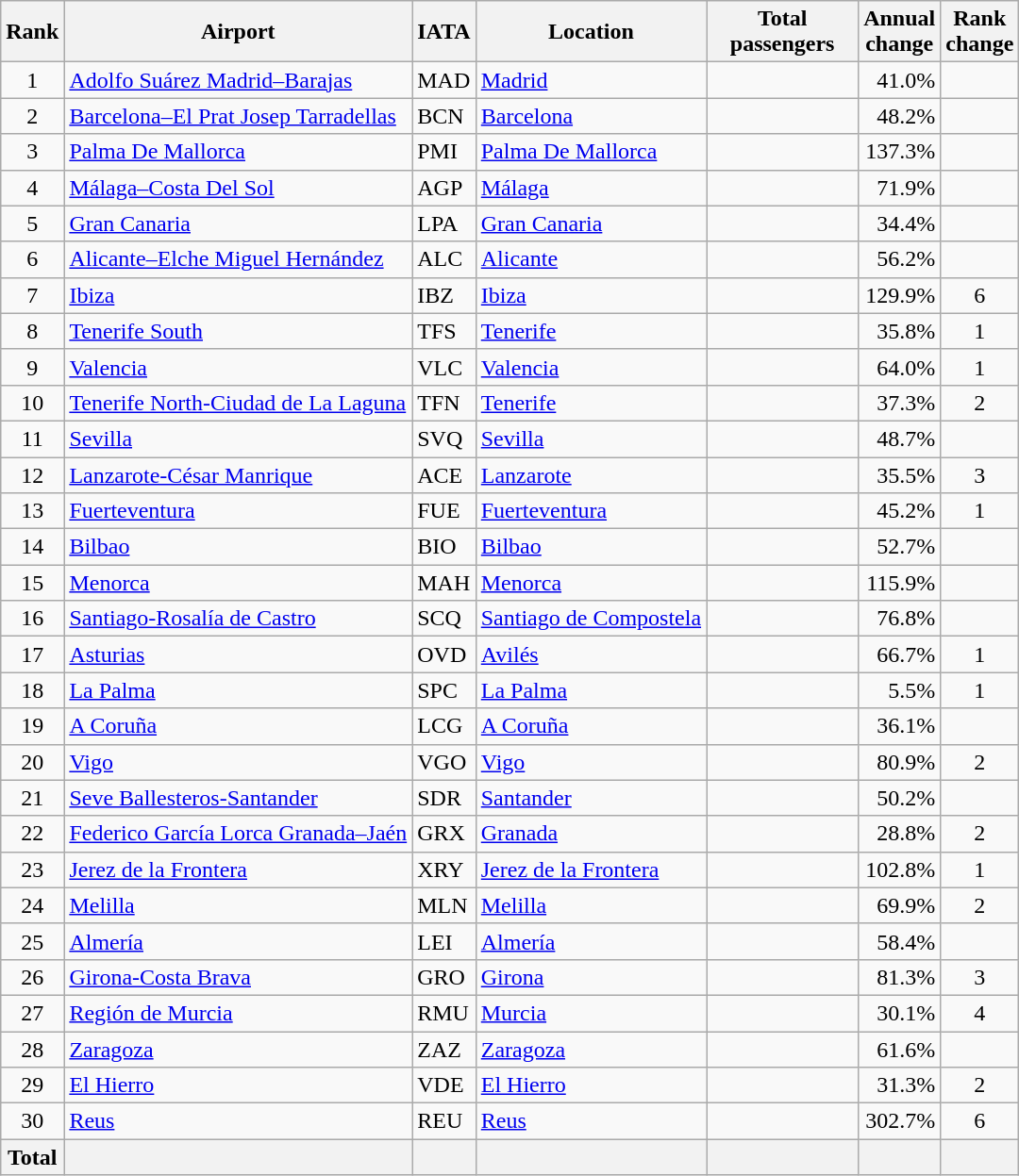<table class="wikitable sortable">
<tr>
<th>Rank</th>
<th>Airport</th>
<th>IATA</th>
<th>Location</th>
<th style="width:100px">Total<br>passengers</th>
<th>Annual<br>change</th>
<th>Rank<br>change</th>
</tr>
<tr>
<td align="center">1</td>
<td><a href='#'>Adolfo Suárez Madrid–Barajas</a></td>
<td>MAD</td>
<td><a href='#'>Madrid</a></td>
<td align="right"></td>
<td align="right">41.0%</td>
<td align="center"></td>
</tr>
<tr>
<td align="center">2</td>
<td><a href='#'>Barcelona–El Prat Josep Tarradellas</a></td>
<td>BCN</td>
<td><a href='#'>Barcelona</a></td>
<td align="right"></td>
<td align="right">48.2%</td>
<td align="center"></td>
</tr>
<tr>
<td align="center">3</td>
<td><a href='#'>Palma De Mallorca</a></td>
<td>PMI</td>
<td><a href='#'>Palma De Mallorca</a></td>
<td align="right"></td>
<td align="right">137.3%</td>
<td align="center"></td>
</tr>
<tr>
<td align="center">4</td>
<td><a href='#'>Málaga–Costa Del Sol</a></td>
<td>AGP</td>
<td><a href='#'>Málaga</a></td>
<td align="right"></td>
<td align="right">71.9%</td>
<td align="center"></td>
</tr>
<tr>
<td align="center">5</td>
<td><a href='#'>Gran Canaria</a></td>
<td>LPA</td>
<td><a href='#'>Gran Canaria</a></td>
<td align="right"></td>
<td align="right">34.4%</td>
<td align="center"></td>
</tr>
<tr>
<td align="center">6</td>
<td><a href='#'>Alicante–Elche Miguel Hernández</a></td>
<td>ALC</td>
<td><a href='#'>Alicante</a></td>
<td align="right"></td>
<td align="right">56.2%</td>
<td align="center"></td>
</tr>
<tr>
<td align="center">7</td>
<td><a href='#'>Ibiza</a></td>
<td>IBZ</td>
<td><a href='#'>Ibiza</a></td>
<td align="right"></td>
<td align="right">129.9%</td>
<td align="center"> 6</td>
</tr>
<tr>
<td align="center">8</td>
<td><a href='#'>Tenerife South</a></td>
<td>TFS</td>
<td><a href='#'>Tenerife</a></td>
<td align="right"></td>
<td align="right">35.8%</td>
<td align="center"> 1</td>
</tr>
<tr>
<td align="center">9</td>
<td><a href='#'>Valencia</a></td>
<td>VLC</td>
<td><a href='#'>Valencia</a></td>
<td align="right"></td>
<td align="right">64.0%</td>
<td align="center"> 1</td>
</tr>
<tr>
<td align="center">10</td>
<td><a href='#'>Tenerife North-Ciudad de La Laguna</a></td>
<td>TFN</td>
<td><a href='#'>Tenerife</a></td>
<td align="right"></td>
<td align="right">37.3%</td>
<td align="center"> 2</td>
</tr>
<tr>
<td align="center">11</td>
<td><a href='#'>Sevilla</a></td>
<td>SVQ</td>
<td><a href='#'>Sevilla</a></td>
<td align="right"></td>
<td align="right">48.7%</td>
<td align="center"></td>
</tr>
<tr>
<td align="center">12</td>
<td><a href='#'>Lanzarote-César Manrique</a></td>
<td>ACE</td>
<td><a href='#'>Lanzarote</a></td>
<td align="right"></td>
<td align="right">35.5%</td>
<td align="center"> 3</td>
</tr>
<tr>
<td align="center">13</td>
<td><a href='#'>Fuerteventura</a></td>
<td>FUE</td>
<td><a href='#'>Fuerteventura</a></td>
<td align="right"></td>
<td align="right">45.2%</td>
<td align="center"> 1</td>
</tr>
<tr>
<td align="center">14</td>
<td><a href='#'>Bilbao</a></td>
<td>BIO</td>
<td><a href='#'>Bilbao</a></td>
<td align="right"></td>
<td align="right">52.7%</td>
<td align="center"></td>
</tr>
<tr>
<td align="center">15</td>
<td><a href='#'>Menorca</a></td>
<td>MAH</td>
<td><a href='#'>Menorca</a></td>
<td align="right"></td>
<td align="right">115.9%</td>
<td align="center"></td>
</tr>
<tr>
<td align="center">16</td>
<td><a href='#'>Santiago-Rosalía de Castro</a></td>
<td>SCQ</td>
<td><a href='#'>Santiago de Compostela</a></td>
<td align="right"></td>
<td align="right">76.8%</td>
<td align="center"></td>
</tr>
<tr>
<td align="center">17</td>
<td><a href='#'>Asturias</a></td>
<td>OVD</td>
<td><a href='#'>Avilés</a></td>
<td align="right"></td>
<td align="right">66.7%</td>
<td align="center"> 1</td>
</tr>
<tr>
<td align="center">18</td>
<td><a href='#'>La Palma</a></td>
<td>SPC</td>
<td><a href='#'>La Palma</a></td>
<td align="right"></td>
<td align="right">5.5%</td>
<td align="center"> 1</td>
</tr>
<tr>
<td align="center">19</td>
<td><a href='#'>A Coruña</a></td>
<td>LCG</td>
<td><a href='#'>A Coruña</a></td>
<td align="right"></td>
<td align="right">36.1%</td>
<td align="center"></td>
</tr>
<tr>
<td align="center">20</td>
<td><a href='#'>Vigo</a></td>
<td>VGO</td>
<td><a href='#'>Vigo</a></td>
<td align="right"></td>
<td align="right">80.9%</td>
<td align="center"> 2</td>
</tr>
<tr>
<td align="center">21</td>
<td><a href='#'>Seve Ballesteros-Santander</a></td>
<td>SDR</td>
<td><a href='#'>Santander</a></td>
<td align="right"></td>
<td align="right">50.2%</td>
<td align="center"></td>
</tr>
<tr>
<td align="center">22</td>
<td><a href='#'>Federico García Lorca Granada–Jaén</a></td>
<td>GRX</td>
<td><a href='#'>Granada</a></td>
<td align="right"></td>
<td align="right">28.8%</td>
<td align="center"> 2</td>
</tr>
<tr>
<td align="center">23</td>
<td><a href='#'>Jerez de la Frontera</a></td>
<td>XRY</td>
<td><a href='#'>Jerez de la Frontera</a></td>
<td align="right"></td>
<td align="right">102.8%</td>
<td align="center"> 1</td>
</tr>
<tr>
<td align="center">24</td>
<td><a href='#'>Melilla</a></td>
<td>MLN</td>
<td><a href='#'>Melilla</a></td>
<td align="right"></td>
<td align="right">69.9%</td>
<td align="center"> 2</td>
</tr>
<tr>
<td align="center">25</td>
<td><a href='#'>Almería</a></td>
<td>LEI</td>
<td><a href='#'>Almería</a></td>
<td align="right"></td>
<td align="right">58.4%</td>
<td align="center"></td>
</tr>
<tr>
<td align="center">26</td>
<td><a href='#'>Girona-Costa Brava</a></td>
<td>GRO</td>
<td><a href='#'>Girona</a></td>
<td align="right"></td>
<td align="right">81.3%</td>
<td align="center"> 3</td>
</tr>
<tr>
<td align="center">27</td>
<td><a href='#'>Región de Murcia</a></td>
<td>RMU</td>
<td><a href='#'>Murcia</a></td>
<td align="right"></td>
<td align="right">30.1%</td>
<td align="center"> 4</td>
</tr>
<tr>
<td align="center">28</td>
<td><a href='#'>Zaragoza</a></td>
<td>ZAZ</td>
<td><a href='#'>Zaragoza</a></td>
<td align="right"></td>
<td align="right">61.6%</td>
<td align="center"></td>
</tr>
<tr>
<td align="center">29</td>
<td><a href='#'>El Hierro</a></td>
<td>VDE</td>
<td><a href='#'>El Hierro</a></td>
<td align="right"></td>
<td align="right">31.3%</td>
<td align="center"> 2</td>
</tr>
<tr>
<td align="center">30</td>
<td><a href='#'>Reus</a></td>
<td>REU</td>
<td><a href='#'>Reus</a></td>
<td align="right"></td>
<td align="right">302.7%</td>
<td align="center"> 6</td>
</tr>
<tr>
<th>Total</th>
<th></th>
<th></th>
<th></th>
<th></th>
<th align="right"></th>
<th></th>
</tr>
</table>
